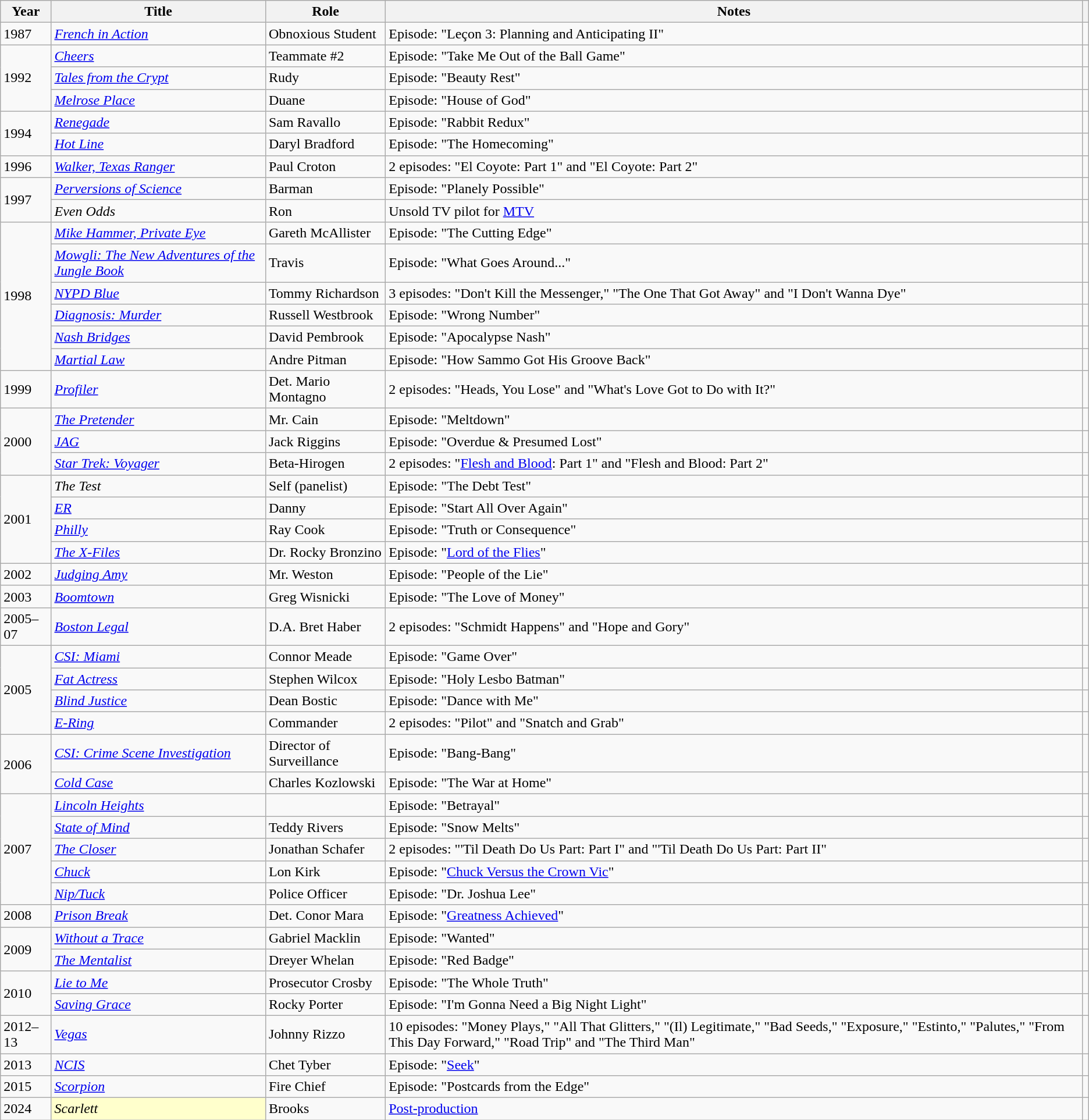<table class = "wikitable sortable">
<tr>
<th>Year</th>
<th>Title</th>
<th>Role</th>
<th class="unsortable">Notes</th>
<th class="unsortable"></th>
</tr>
<tr>
<td>1987</td>
<td><em><a href='#'>French in Action</a></em></td>
<td>Obnoxious Student</td>
<td>Episode: "Leçon 3: Planning and Anticipating II"</td>
<td></td>
</tr>
<tr>
<td rowspan=3>1992</td>
<td><em><a href='#'>Cheers</a></em></td>
<td>Teammate #2</td>
<td>Episode: "Take Me Out of the Ball Game"</td>
<td></td>
</tr>
<tr>
<td><em><a href='#'>Tales from the Crypt</a></em></td>
<td>Rudy</td>
<td>Episode: "Beauty Rest"</td>
<td></td>
</tr>
<tr>
<td><em><a href='#'>Melrose Place</a></em></td>
<td>Duane</td>
<td>Episode: "House of God"</td>
<td></td>
</tr>
<tr>
<td rowspan=2>1994</td>
<td><em><a href='#'>Renegade</a></em></td>
<td>Sam Ravallo</td>
<td>Episode: "Rabbit Redux"</td>
<td></td>
</tr>
<tr>
<td><em><a href='#'>Hot Line</a></em></td>
<td>Daryl Bradford</td>
<td>Episode: "The Homecoming"</td>
<td></td>
</tr>
<tr>
<td>1996</td>
<td><em><a href='#'>Walker, Texas Ranger</a></em></td>
<td>Paul Croton</td>
<td>2 episodes: "El Coyote: Part 1" and "El Coyote: Part 2"</td>
<td></td>
</tr>
<tr>
<td rowspan=2>1997</td>
<td><em><a href='#'>Perversions of Science</a></em></td>
<td>Barman</td>
<td>Episode: "Planely Possible"</td>
<td></td>
</tr>
<tr>
<td><em>Even Odds</em></td>
<td>Ron</td>
<td>Unsold TV pilot for <a href='#'>MTV</a></td>
<td></td>
</tr>
<tr>
<td rowspan=6>1998</td>
<td><em><a href='#'>Mike Hammer, Private Eye</a></em></td>
<td>Gareth McAllister</td>
<td>Episode: "The Cutting Edge"</td>
<td></td>
</tr>
<tr>
<td><em><a href='#'>Mowgli: The New Adventures of the Jungle Book</a></em></td>
<td>Travis</td>
<td>Episode: "What Goes Around..."</td>
<td></td>
</tr>
<tr>
<td><em><a href='#'>NYPD Blue</a></em></td>
<td>Tommy Richardson</td>
<td>3 episodes: "Don't Kill the Messenger," "The One That Got Away" and "I Don't Wanna Dye"</td>
<td></td>
</tr>
<tr>
<td><em><a href='#'>Diagnosis: Murder</a></em></td>
<td>Russell Westbrook</td>
<td>Episode: "Wrong Number"</td>
<td></td>
</tr>
<tr>
<td><em><a href='#'>Nash Bridges</a></em></td>
<td>David Pembrook</td>
<td>Episode: "Apocalypse Nash"</td>
<td></td>
</tr>
<tr>
<td><em><a href='#'>Martial Law</a></em></td>
<td>Andre Pitman</td>
<td>Episode: "How Sammo Got His Groove Back"</td>
<td></td>
</tr>
<tr>
<td>1999</td>
<td><em><a href='#'>Profiler</a></em></td>
<td>Det. Mario Montagno</td>
<td>2 episodes: "Heads, You Lose" and "What's Love Got to Do with It?"</td>
<td></td>
</tr>
<tr>
<td rowspan=3>2000</td>
<td><em><a href='#'>The Pretender</a></em></td>
<td>Mr. Cain</td>
<td>Episode: "Meltdown"</td>
<td></td>
</tr>
<tr>
<td><em><a href='#'>JAG</a></em></td>
<td>Jack Riggins</td>
<td>Episode: "Overdue & Presumed Lost"</td>
<td></td>
</tr>
<tr>
<td><em><a href='#'>Star Trek: Voyager</a></em></td>
<td>Beta-Hirogen</td>
<td>2 episodes: "<a href='#'>Flesh and Blood</a>: Part 1" and "Flesh and Blood: Part 2"</td>
<td></td>
</tr>
<tr>
<td rowspan="4">2001</td>
<td><em>The Test</em></td>
<td>Self (panelist)</td>
<td>Episode: "The Debt Test"</td>
<td></td>
</tr>
<tr>
<td><em><a href='#'>ER</a></em></td>
<td>Danny</td>
<td>Episode: "Start All Over Again"</td>
<td></td>
</tr>
<tr>
<td><em><a href='#'>Philly</a></em></td>
<td>Ray Cook</td>
<td>Episode: "Truth or Consequence"</td>
<td></td>
</tr>
<tr>
<td><em><a href='#'>The X-Files</a></em></td>
<td>Dr. Rocky Bronzino</td>
<td>Episode: "<a href='#'>Lord of the Flies</a>"</td>
<td></td>
</tr>
<tr>
<td>2002</td>
<td><em><a href='#'>Judging Amy</a></em></td>
<td>Mr. Weston</td>
<td>Episode: "People of the Lie"</td>
<td></td>
</tr>
<tr>
<td>2003</td>
<td><em><a href='#'>Boomtown</a></em></td>
<td>Greg Wisnicki</td>
<td>Episode: "The Love of Money"</td>
<td></td>
</tr>
<tr>
<td>2005–07</td>
<td><em><a href='#'>Boston Legal</a></em></td>
<td>D.A. Bret Haber</td>
<td>2 episodes: "Schmidt Happens" and "Hope and Gory"</td>
<td></td>
</tr>
<tr>
<td rowspan="4">2005</td>
<td><em><a href='#'>CSI: Miami</a></em></td>
<td>Connor Meade</td>
<td>Episode: "Game Over"</td>
<td></td>
</tr>
<tr>
<td><em><a href='#'>Fat Actress</a></em></td>
<td>Stephen Wilcox</td>
<td>Episode: "Holy Lesbo Batman"</td>
<td></td>
</tr>
<tr>
<td><em><a href='#'>Blind Justice</a></em></td>
<td>Dean Bostic</td>
<td>Episode: "Dance with Me"</td>
<td></td>
</tr>
<tr>
<td><em><a href='#'>E-Ring</a></em></td>
<td>Commander</td>
<td>2 episodes: "Pilot" and "Snatch and Grab"</td>
<td></td>
</tr>
<tr>
<td rowspan="2">2006</td>
<td><em><a href='#'>CSI: Crime Scene Investigation</a></em></td>
<td>Director of Surveillance</td>
<td>Episode: "Bang-Bang"</td>
<td></td>
</tr>
<tr>
<td><em><a href='#'>Cold Case</a></em></td>
<td>Charles Kozlowski</td>
<td>Episode: "The War at Home"</td>
<td></td>
</tr>
<tr>
<td rowspan=5>2007</td>
<td><em><a href='#'>Lincoln Heights</a></em></td>
<td></td>
<td>Episode: "Betrayal"</td>
<td></td>
</tr>
<tr>
<td><em><a href='#'>State of Mind</a></em></td>
<td>Teddy Rivers</td>
<td>Episode: "Snow Melts"</td>
<td></td>
</tr>
<tr>
<td><em><a href='#'>The Closer</a></em></td>
<td>Jonathan Schafer</td>
<td>2 episodes: "'Til Death Do Us Part: Part I" and "'Til Death Do Us Part: Part II"</td>
<td></td>
</tr>
<tr>
<td><em><a href='#'>Chuck</a></em></td>
<td>Lon Kirk</td>
<td>Episode: "<a href='#'>Chuck Versus the Crown Vic</a>"</td>
<td></td>
</tr>
<tr>
<td><em><a href='#'>Nip/Tuck</a></em></td>
<td>Police Officer</td>
<td>Episode: "Dr. Joshua Lee"</td>
<td></td>
</tr>
<tr>
<td>2008</td>
<td><em><a href='#'>Prison Break</a></em></td>
<td>Det. Conor Mara</td>
<td>Episode: "<a href='#'>Greatness Achieved</a>"</td>
<td></td>
</tr>
<tr>
<td rowspan=2>2009</td>
<td><em><a href='#'>Without a Trace</a></em></td>
<td>Gabriel Macklin</td>
<td>Episode: "Wanted"</td>
<td></td>
</tr>
<tr>
<td><em><a href='#'>The Mentalist</a></em></td>
<td>Dreyer Whelan</td>
<td>Episode: "Red Badge"</td>
<td></td>
</tr>
<tr>
<td rowspan=2>2010</td>
<td><em><a href='#'>Lie to Me</a></em></td>
<td>Prosecutor Crosby</td>
<td>Episode: "The Whole Truth"</td>
<td></td>
</tr>
<tr>
<td><em><a href='#'>Saving Grace</a></em></td>
<td>Rocky Porter</td>
<td>Episode: "I'm Gonna Need a Big Night Light"</td>
<td></td>
</tr>
<tr>
<td>2012–13</td>
<td><em><a href='#'>Vegas</a></em></td>
<td>Johnny Rizzo</td>
<td>10 episodes: "Money Plays," "All That Glitters," "(Il) Legitimate," "Bad Seeds," "Exposure," "Estinto," "Palutes," "From This Day Forward," "Road Trip" and "The Third Man"</td>
<td></td>
</tr>
<tr>
<td>2013</td>
<td><em><a href='#'>NCIS</a></em></td>
<td>Chet Tyber</td>
<td>Episode: "<a href='#'>Seek</a>"</td>
<td></td>
</tr>
<tr>
<td>2015</td>
<td><em><a href='#'>Scorpion</a></em></td>
<td>Fire Chief</td>
<td>Episode: "Postcards from the Edge"</td>
<td></td>
</tr>
<tr>
<td>2024</td>
<td style="background:#FFFFCC;"><em>Scarlett</em> </td>
<td>Brooks</td>
<td><a href='#'>Post-production</a></td>
<td></td>
</tr>
</table>
